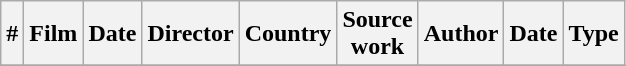<table class="wikitable">
<tr>
<th>#</th>
<th>Film</th>
<th>Date</th>
<th>Director</th>
<th>Country</th>
<th>Source<br>work</th>
<th>Author</th>
<th>Date</th>
<th>Type</th>
</tr>
<tr>
</tr>
</table>
